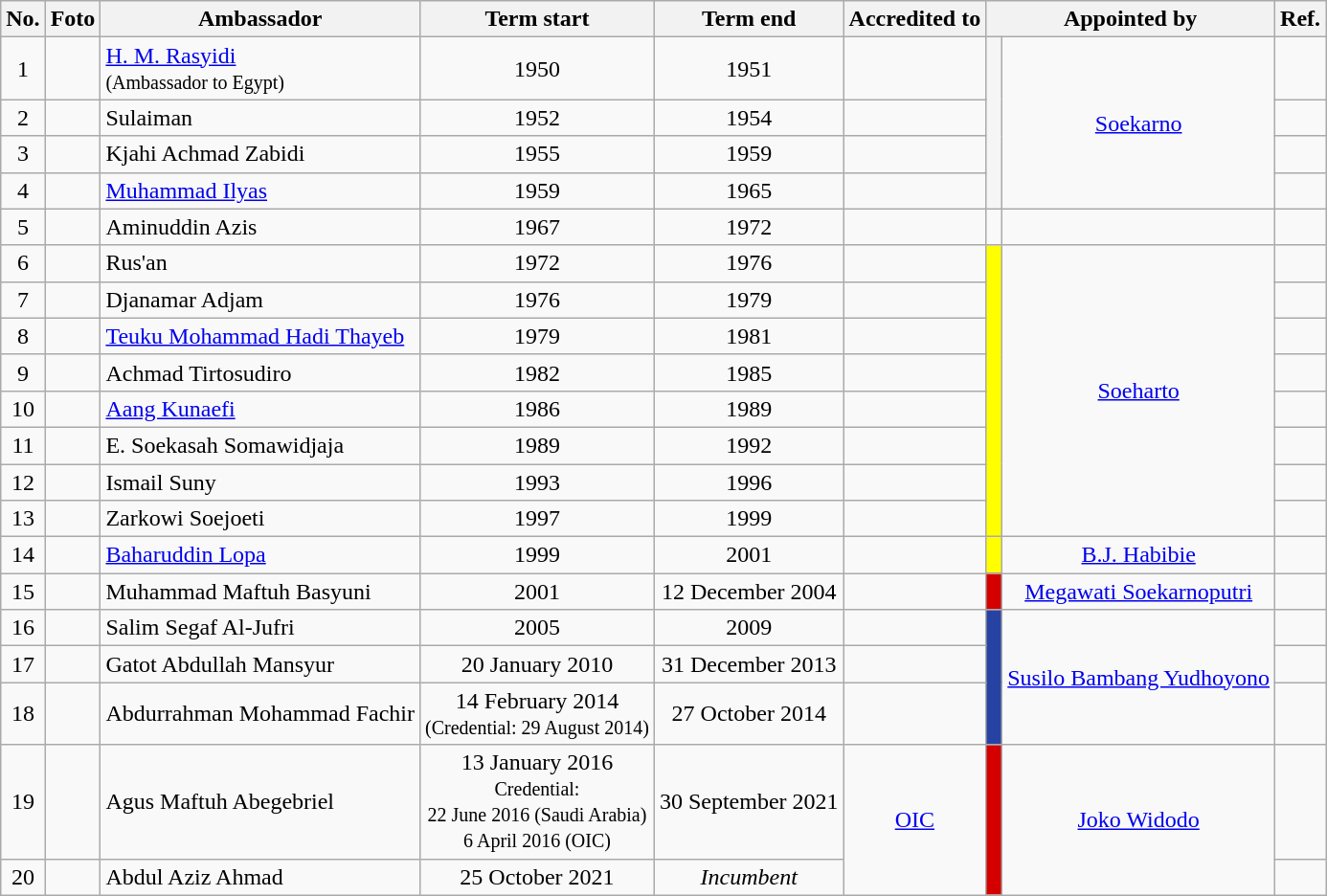<table class="wikitable" style="text-align: center;">
<tr>
<th>No.</th>
<th>Foto</th>
<th>Ambassador</th>
<th>Term start</th>
<th>Term end</th>
<th>Accredited to</th>
<th colspan="2">Appointed by</th>
<th>Ref.</th>
</tr>
<tr>
<td>1</td>
<td></td>
<td align="left"><a href='#'>H. M. Rasyidi</a><br><small>(Ambassador to Egypt)</small></td>
<td>1950</td>
<td>1951</td>
<td></td>
<td rowspan="4" style="background: #f5f5f5;"> </td>
<td rowspan="4"><a href='#'>Soekarno</a></td>
<td></td>
</tr>
<tr>
<td>2</td>
<td></td>
<td align="left">Sulaiman</td>
<td>1952</td>
<td>1954</td>
<td></td>
<td></td>
</tr>
<tr>
<td>3</td>
<td></td>
<td align="left">Kjahi Achmad Zabidi</td>
<td>1955</td>
<td>1959</td>
<td></td>
<td></td>
</tr>
<tr>
<td>4</td>
<td></td>
<td align="left"><a href='#'>Muhammad Ilyas</a></td>
<td>1959</td>
<td>1965</td>
<td></td>
<td></td>
</tr>
<tr>
<td>5</td>
<td></td>
<td align="left">Aminuddin Azis</td>
<td>1967</td>
<td>1972</td>
<td></td>
<td></td>
<td></td>
<td></td>
</tr>
<tr>
<td>6</td>
<td></td>
<td align="left">Rus'an</td>
<td>1972</td>
<td>1976</td>
<td></td>
<td rowspan="8" style="background: #ffff00;"> </td>
<td rowspan="8"><a href='#'>Soeharto</a></td>
<td></td>
</tr>
<tr>
<td>7</td>
<td></td>
<td align="left">Djanamar Adjam</td>
<td>1976</td>
<td>1979</td>
<td></td>
<td></td>
</tr>
<tr>
<td>8</td>
<td></td>
<td align="left"><a href='#'>Teuku Mohammad Hadi Thayeb</a></td>
<td>1979</td>
<td>1981</td>
<td></td>
<td></td>
</tr>
<tr>
<td>9</td>
<td></td>
<td align="left">Achmad Tirtosudiro</td>
<td>1982</td>
<td>1985</td>
<td></td>
<td></td>
</tr>
<tr>
<td>10</td>
<td></td>
<td align="left"><a href='#'>Aang Kunaefi</a></td>
<td>1986</td>
<td>1989</td>
<td></td>
<td></td>
</tr>
<tr>
<td>11</td>
<td></td>
<td align="left">E. Soekasah Somawidjaja</td>
<td>1989</td>
<td>1992</td>
<td></td>
<td></td>
</tr>
<tr>
<td>12</td>
<td></td>
<td align="left">Ismail Suny</td>
<td>1993</td>
<td>1996</td>
<td></td>
<td></td>
</tr>
<tr>
<td>13</td>
<td></td>
<td align="left">Zarkowi Soejoeti</td>
<td>1997</td>
<td>1999</td>
<td></td>
<td></td>
</tr>
<tr>
<td>14</td>
<td></td>
<td align="left"><a href='#'>Baharuddin Lopa</a></td>
<td>1999</td>
<td>2001</td>
<td></td>
<td style="background: #ffff00;"> </td>
<td><a href='#'>B.J. Habibie</a></td>
<td></td>
</tr>
<tr>
<td>15</td>
<td></td>
<td align="left">Muhammad Maftuh Basyuni</td>
<td>2001</td>
<td>12 December 2004</td>
<td></td>
<td style="background: #d40000;"> </td>
<td><a href='#'>Megawati Soekarnoputri</a></td>
<td></td>
</tr>
<tr>
<td>16</td>
<td></td>
<td align="left">Salim Segaf Al-Jufri</td>
<td>2005</td>
<td>2009</td>
<td></td>
<td rowspan="3" style="background: #2643A3;"> </td>
<td rowspan="3"><a href='#'>Susilo Bambang Yudhoyono</a></td>
<td></td>
</tr>
<tr>
<td>17</td>
<td></td>
<td align="left">Gatot Abdullah Mansyur</td>
<td>20 January 2010</td>
<td>31 December 2013</td>
<td></td>
<td></td>
</tr>
<tr>
<td>18</td>
<td></td>
<td align="left">Abdurrahman Mohammad Fachir</td>
<td>14 February 2014<br><small>(Credential: 29 August 2014)</small></td>
<td>27 October 2014</td>
<td></td>
<td></td>
</tr>
<tr>
<td>19</td>
<td></td>
<td align="left">Agus Maftuh Abegebriel</td>
<td>13 January 2016<br><small>Credential:<br>22 June 2016 (Saudi Arabia)<br>6 April 2016 (OIC)</small></td>
<td>30 September 2021</td>
<td rowspan="2"><a href='#'>OIC</a></td>
<td rowspan="2" style="background: #d40000;"> </td>
<td rowspan="2"><a href='#'>Joko Widodo</a></td>
<td></td>
</tr>
<tr>
<td>20</td>
<td></td>
<td align="left">Abdul Aziz Ahmad</td>
<td>25 October 2021</td>
<td><em>Incumbent</em></td>
<td></td>
</tr>
</table>
